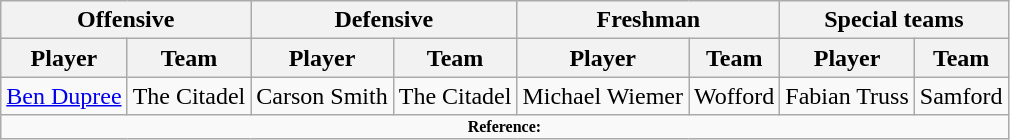<table class="wikitable" border="1">
<tr>
<th colspan="2">Offensive</th>
<th colspan="2">Defensive</th>
<th colspan="2">Freshman</th>
<th colspan="2">Special teams</th>
</tr>
<tr>
<th>Player</th>
<th>Team</th>
<th>Player</th>
<th>Team</th>
<th>Player</th>
<th>Team</th>
<th>Player</th>
<th>Team</th>
</tr>
<tr>
<td><a href='#'>Ben Dupree</a></td>
<td>The Citadel</td>
<td>Carson Smith</td>
<td>The Citadel</td>
<td>Michael Wiemer</td>
<td>Wofford</td>
<td>Fabian Truss</td>
<td>Samford</td>
</tr>
<tr>
<td colspan="8" style="font-size: 8pt" align="center"><strong>Reference:</strong></td>
</tr>
</table>
